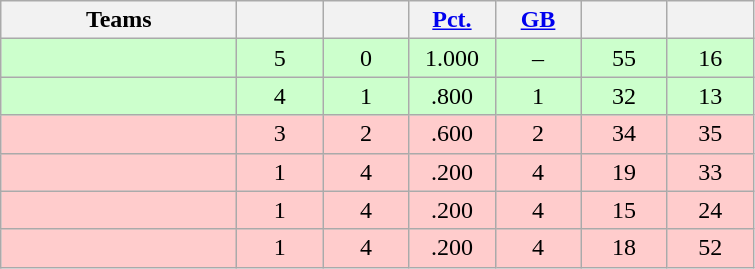<table class="wikitable" style="text-align:center;">
<tr>
<th width=150px>Teams</th>
<th width=50px></th>
<th width=50px></th>
<th width=50px><a href='#'>Pct.</a></th>
<th width=50px><a href='#'>GB</a></th>
<th width=50px></th>
<th width=50px></th>
</tr>
<tr style="background-color:#cfc">
<td align=left></td>
<td>5</td>
<td>0</td>
<td>1.000</td>
<td>–</td>
<td>55</td>
<td>16</td>
</tr>
<tr style="background-color:#cfc">
<td align=left></td>
<td>4</td>
<td>1</td>
<td>.800</td>
<td>1</td>
<td>32</td>
<td>13</td>
</tr>
<tr style="background-color:#fcc">
<td align=left></td>
<td>3</td>
<td>2</td>
<td>.600</td>
<td>2</td>
<td>34</td>
<td>35</td>
</tr>
<tr style="background-color:#fcc">
<td align=left></td>
<td>1</td>
<td>4</td>
<td>.200</td>
<td>4</td>
<td>19</td>
<td>33</td>
</tr>
<tr style="background-color:#fcc">
<td align=left></td>
<td>1</td>
<td>4</td>
<td>.200</td>
<td>4</td>
<td>15</td>
<td>24</td>
</tr>
<tr style="background-color:#fcc">
<td align=left></td>
<td>1</td>
<td>4</td>
<td>.200</td>
<td>4</td>
<td>18</td>
<td>52</td>
</tr>
</table>
